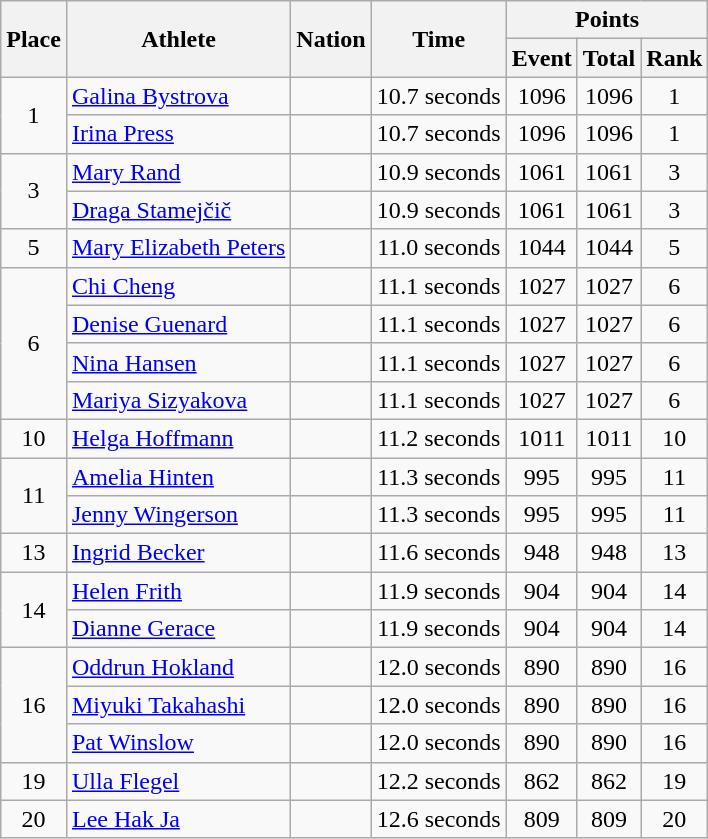<table class=wikitable>
<tr>
<th rowspan=2>Place</th>
<th rowspan=2>Athlete</th>
<th rowspan=2>Nation</th>
<th rowspan=2>Time</th>
<th colspan=3>Points</th>
</tr>
<tr>
<th>Event</th>
<th>Total</th>
<th>Rank</th>
</tr>
<tr align=center>
<td rowspan=2>1</td>
<td align=left><a href='#'>Galina Bystrova</a></td>
<td align=left></td>
<td>10.7 seconds</td>
<td>1096</td>
<td>1096</td>
<td>1</td>
</tr>
<tr align=center>
<td align=left><a href='#'>Irina Press</a></td>
<td align=left></td>
<td>10.7 seconds</td>
<td>1096</td>
<td>1096</td>
<td>1</td>
</tr>
<tr align=center>
<td rowspan=2>3</td>
<td align=left><a href='#'>Mary Rand</a></td>
<td align=left></td>
<td>10.9 seconds</td>
<td>1061</td>
<td>1061</td>
<td>3</td>
</tr>
<tr align=center>
<td align=left><a href='#'>Draga Stamejčič</a></td>
<td align=left></td>
<td>10.9 seconds</td>
<td>1061</td>
<td>1061</td>
<td>3</td>
</tr>
<tr align=center>
<td>5</td>
<td align=left><a href='#'>Mary Elizabeth Peters</a></td>
<td align=left></td>
<td>11.0 seconds</td>
<td>1044</td>
<td>1044</td>
<td>5</td>
</tr>
<tr align=center>
<td rowspan=4>6</td>
<td align=left><a href='#'>Chi Cheng</a></td>
<td align=left></td>
<td>11.1 seconds</td>
<td>1027</td>
<td>1027</td>
<td>6</td>
</tr>
<tr align=center>
<td align=left><a href='#'>Denise Guenard</a></td>
<td align=left></td>
<td>11.1 seconds</td>
<td>1027</td>
<td>1027</td>
<td>6</td>
</tr>
<tr align=center>
<td align=left><a href='#'>Nina Hansen</a></td>
<td align=left></td>
<td>11.1 seconds</td>
<td>1027</td>
<td>1027</td>
<td>6</td>
</tr>
<tr align=center>
<td align=left><a href='#'>Mariya Sizyakova</a></td>
<td align=left></td>
<td>11.1 seconds</td>
<td>1027</td>
<td>1027</td>
<td>6</td>
</tr>
<tr align=center>
<td>10</td>
<td align=left><a href='#'>Helga Hoffmann</a></td>
<td align=left></td>
<td>11.2 seconds</td>
<td>1011</td>
<td>1011</td>
<td>10</td>
</tr>
<tr align=center>
<td rowspan=2>11</td>
<td align=left><a href='#'>Amelia Hinten</a></td>
<td align=left></td>
<td>11.3 seconds</td>
<td>995</td>
<td>995</td>
<td>11</td>
</tr>
<tr align=center>
<td align=left><a href='#'>Jenny Wingerson</a></td>
<td align=left></td>
<td>11.3 seconds</td>
<td>995</td>
<td>995</td>
<td>11</td>
</tr>
<tr align=center>
<td>13</td>
<td align=left><a href='#'>Ingrid Becker</a></td>
<td align=left></td>
<td>11.6 seconds</td>
<td>948</td>
<td>948</td>
<td>13</td>
</tr>
<tr align=center>
<td rowspan=2>14</td>
<td align=left><a href='#'>Helen Frith</a></td>
<td align=left></td>
<td>11.9 seconds</td>
<td>904</td>
<td>904</td>
<td>14</td>
</tr>
<tr align=center>
<td align=left><a href='#'>Dianne Gerace</a></td>
<td align=left></td>
<td>11.9 seconds</td>
<td>904</td>
<td>904</td>
<td>14</td>
</tr>
<tr align=center>
<td rowspan=3>16</td>
<td align=left><a href='#'>Oddrun Hokland</a></td>
<td align=left></td>
<td>12.0 seconds</td>
<td>890</td>
<td>890</td>
<td>16</td>
</tr>
<tr align=center>
<td align=left><a href='#'>Miyuki Takahashi</a></td>
<td align=left></td>
<td>12.0 seconds</td>
<td>890</td>
<td>890</td>
<td>16</td>
</tr>
<tr align=center>
<td align=left><a href='#'>Pat Winslow</a></td>
<td align=left></td>
<td>12.0 seconds</td>
<td>890</td>
<td>890</td>
<td>16</td>
</tr>
<tr align=center>
<td>19</td>
<td align=left><a href='#'>Ulla Flegel</a></td>
<td align=left></td>
<td>12.2 seconds</td>
<td>862</td>
<td>862</td>
<td>19</td>
</tr>
<tr align=center>
<td>20</td>
<td align=left><a href='#'>Lee Hak Ja</a></td>
<td align=left></td>
<td>12.6 seconds</td>
<td>809</td>
<td>809</td>
<td>20</td>
</tr>
</table>
